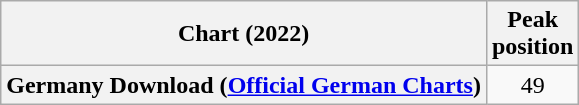<table class="wikitable sortable plainrowheaders" style="text-align:center">
<tr>
<th scope="col">Chart (2022)</th>
<th scope="col">Peak<br>position</th>
</tr>
<tr>
<th scope="row">Germany Download (<a href='#'>Official German Charts</a>)</th>
<td>49</td>
</tr>
</table>
